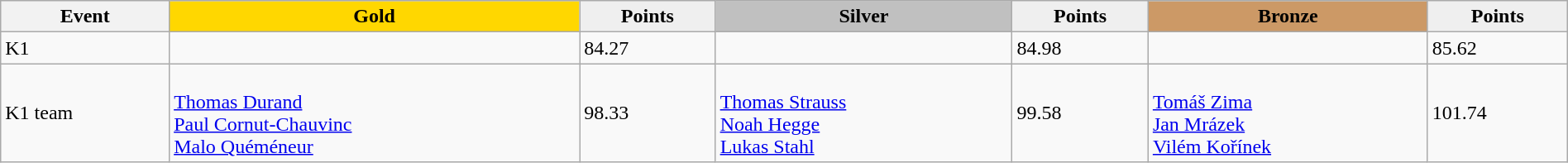<table class="wikitable" width=100%>
<tr>
<th>Event</th>
<td align=center bgcolor="gold"><strong>Gold</strong></td>
<td align=center bgcolor="EFEFEF"><strong>Points</strong></td>
<td align=center bgcolor="silver"><strong>Silver</strong></td>
<td align=center bgcolor="EFEFEF"><strong>Points</strong></td>
<td align=center bgcolor="CC9966"><strong>Bronze</strong></td>
<td align=center bgcolor="EFEFEF"><strong>Points</strong></td>
</tr>
<tr>
<td>K1</td>
<td></td>
<td>84.27</td>
<td></td>
<td>84.98</td>
<td></td>
<td>85.62</td>
</tr>
<tr>
<td>K1 team</td>
<td><br><a href='#'>Thomas Durand</a><br><a href='#'>Paul Cornut-Chauvinc</a><br><a href='#'>Malo Quéméneur</a></td>
<td>98.33</td>
<td><br><a href='#'>Thomas Strauss</a><br><a href='#'>Noah Hegge</a><br><a href='#'>Lukas Stahl</a></td>
<td>99.58</td>
<td><br><a href='#'>Tomáš Zima</a><br><a href='#'>Jan Mrázek</a><br><a href='#'>Vilém Kořínek</a></td>
<td>101.74</td>
</tr>
</table>
